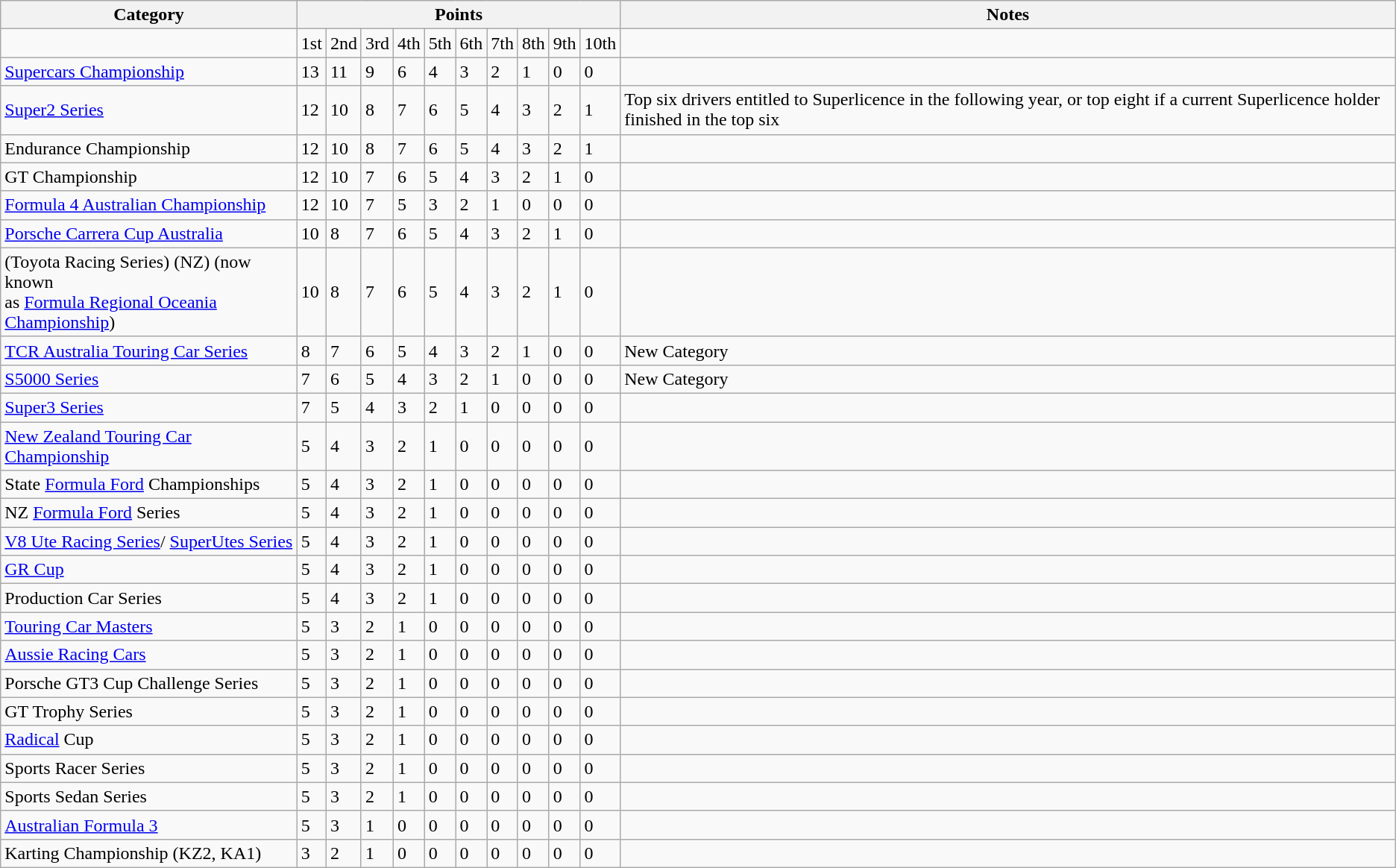<table class="wikitable">
<tr>
<th>Category</th>
<th colspan="10">Points</th>
<th>Notes</th>
</tr>
<tr>
<td></td>
<td>1st</td>
<td>2nd</td>
<td>3rd</td>
<td>4th</td>
<td>5th</td>
<td>6th</td>
<td>7th</td>
<td>8th</td>
<td>9th</td>
<td>10th</td>
<td></td>
</tr>
<tr>
<td><a href='#'>Supercars Championship</a></td>
<td>13</td>
<td>11</td>
<td>9</td>
<td>6</td>
<td>4</td>
<td>3</td>
<td>2</td>
<td>1</td>
<td>0</td>
<td>0</td>
<td></td>
</tr>
<tr>
<td><a href='#'>Super2 Series</a></td>
<td>12</td>
<td>10</td>
<td>8</td>
<td>7</td>
<td>6</td>
<td>5</td>
<td>4</td>
<td>3</td>
<td>2</td>
<td>1</td>
<td>Top six drivers entitled to Superlicence in the following year, or top eight if a current Superlicence holder finished in the top six</td>
</tr>
<tr>
<td>Endurance Championship</td>
<td>12</td>
<td>10</td>
<td>8</td>
<td>7</td>
<td>6</td>
<td>5</td>
<td>4</td>
<td>3</td>
<td>2</td>
<td>1</td>
<td></td>
</tr>
<tr>
<td>GT Championship</td>
<td>12</td>
<td>10</td>
<td>7</td>
<td>6</td>
<td>5</td>
<td>4</td>
<td>3</td>
<td>2</td>
<td>1</td>
<td>0</td>
<td></td>
</tr>
<tr>
<td><a href='#'>Formula 4 Australian Championship</a></td>
<td>12</td>
<td>10</td>
<td>7</td>
<td>5</td>
<td>3</td>
<td>2</td>
<td>1</td>
<td>0</td>
<td>0</td>
<td>0</td>
<td></td>
</tr>
<tr>
<td><a href='#'>Porsche Carrera Cup Australia</a></td>
<td>10</td>
<td>8</td>
<td>7</td>
<td>6</td>
<td>5</td>
<td>4</td>
<td>3</td>
<td>2</td>
<td>1</td>
<td>0</td>
<td></td>
</tr>
<tr>
<td>(Toyota Racing Series) (NZ) (now known<br>as <a href='#'>Formula Regional Oceania Championship</a>)</td>
<td>10</td>
<td>8</td>
<td>7</td>
<td>6</td>
<td>5</td>
<td>4</td>
<td>3</td>
<td>2</td>
<td>1</td>
<td>0</td>
<td></td>
</tr>
<tr>
<td><a href='#'>TCR Australia Touring Car Series</a></td>
<td>8</td>
<td>7</td>
<td>6</td>
<td>5</td>
<td>4</td>
<td>3</td>
<td>2</td>
<td>1</td>
<td>0</td>
<td>0</td>
<td>New Category</td>
</tr>
<tr>
<td><a href='#'>S5000 Series</a></td>
<td>7</td>
<td>6</td>
<td>5</td>
<td>4</td>
<td>3</td>
<td>2</td>
<td>1</td>
<td>0</td>
<td>0</td>
<td>0</td>
<td>New Category</td>
</tr>
<tr>
<td><a href='#'>Super3 Series</a></td>
<td>7</td>
<td>5</td>
<td>4</td>
<td>3</td>
<td>2</td>
<td>1</td>
<td>0</td>
<td>0</td>
<td>0</td>
<td>0</td>
<td></td>
</tr>
<tr>
<td><a href='#'>New Zealand Touring Car Championship</a></td>
<td>5</td>
<td>4</td>
<td>3</td>
<td>2</td>
<td>1</td>
<td>0</td>
<td>0</td>
<td>0</td>
<td>0</td>
<td>0</td>
<td></td>
</tr>
<tr>
<td>State <a href='#'>Formula Ford</a> Championships</td>
<td>5</td>
<td>4</td>
<td>3</td>
<td>2</td>
<td>1</td>
<td>0</td>
<td>0</td>
<td>0</td>
<td>0</td>
<td>0</td>
<td></td>
</tr>
<tr>
<td>NZ <a href='#'>Formula Ford</a> Series</td>
<td>5</td>
<td>4</td>
<td>3</td>
<td>2</td>
<td>1</td>
<td>0</td>
<td>0</td>
<td>0</td>
<td>0</td>
<td>0</td>
<td></td>
</tr>
<tr>
<td><a href='#'>V8 Ute Racing Series</a>/ <a href='#'>SuperUtes Series</a></td>
<td>5</td>
<td>4</td>
<td>3</td>
<td>2</td>
<td>1</td>
<td>0</td>
<td>0</td>
<td>0</td>
<td>0</td>
<td>0</td>
<td></td>
</tr>
<tr>
<td><a href='#'>GR Cup</a></td>
<td>5</td>
<td>4</td>
<td>3</td>
<td>2</td>
<td>1</td>
<td>0</td>
<td>0</td>
<td>0</td>
<td>0</td>
<td>0</td>
<td></td>
</tr>
<tr>
<td>Production Car Series</td>
<td>5</td>
<td>4</td>
<td>3</td>
<td>2</td>
<td>1</td>
<td>0</td>
<td>0</td>
<td>0</td>
<td>0</td>
<td>0</td>
<td></td>
</tr>
<tr>
<td><a href='#'>Touring Car Masters</a></td>
<td>5</td>
<td>3</td>
<td>2</td>
<td>1</td>
<td>0</td>
<td>0</td>
<td>0</td>
<td>0</td>
<td>0</td>
<td>0</td>
<td></td>
</tr>
<tr>
<td><a href='#'>Aussie Racing Cars</a></td>
<td>5</td>
<td>3</td>
<td>2</td>
<td>1</td>
<td>0</td>
<td>0</td>
<td>0</td>
<td>0</td>
<td>0</td>
<td>0</td>
<td></td>
</tr>
<tr>
<td>Porsche GT3 Cup Challenge Series</td>
<td>5</td>
<td>3</td>
<td>2</td>
<td>1</td>
<td>0</td>
<td>0</td>
<td>0</td>
<td>0</td>
<td>0</td>
<td>0</td>
<td></td>
</tr>
<tr>
<td>GT Trophy Series</td>
<td>5</td>
<td>3</td>
<td>2</td>
<td>1</td>
<td>0</td>
<td>0</td>
<td>0</td>
<td>0</td>
<td>0</td>
<td>0</td>
<td></td>
</tr>
<tr>
<td><a href='#'>Radical</a> Cup</td>
<td>5</td>
<td>3</td>
<td>2</td>
<td>1</td>
<td>0</td>
<td>0</td>
<td>0</td>
<td>0</td>
<td>0</td>
<td>0</td>
<td></td>
</tr>
<tr>
<td>Sports Racer Series</td>
<td>5</td>
<td>3</td>
<td>2</td>
<td>1</td>
<td>0</td>
<td>0</td>
<td>0</td>
<td>0</td>
<td>0</td>
<td>0</td>
<td></td>
</tr>
<tr>
<td>Sports Sedan Series</td>
<td>5</td>
<td>3</td>
<td>2</td>
<td>1</td>
<td>0</td>
<td>0</td>
<td>0</td>
<td>0</td>
<td>0</td>
<td>0</td>
<td></td>
</tr>
<tr>
<td><a href='#'>Australian Formula 3</a></td>
<td>5</td>
<td>3</td>
<td>1</td>
<td>0</td>
<td>0</td>
<td>0</td>
<td>0</td>
<td>0</td>
<td>0</td>
<td>0</td>
<td></td>
</tr>
<tr>
<td>Karting Championship (KZ2, KA1)</td>
<td>3</td>
<td>2</td>
<td>1</td>
<td>0</td>
<td>0</td>
<td>0</td>
<td>0</td>
<td>0</td>
<td>0</td>
<td>0</td>
<td></td>
</tr>
</table>
